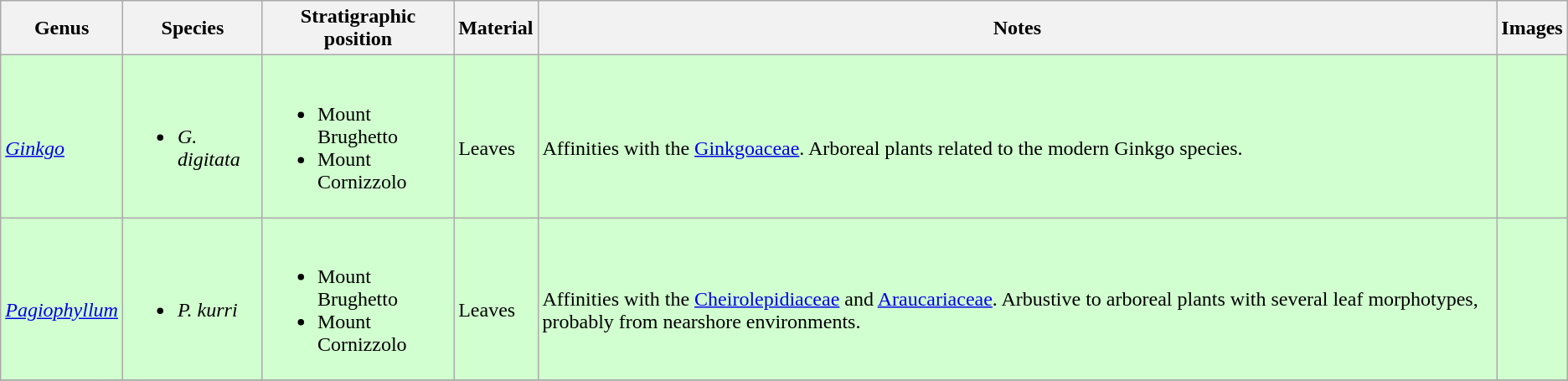<table class = "wikitable">
<tr>
<th>Genus</th>
<th>Species</th>
<th>Stratigraphic position</th>
<th>Material</th>
<th>Notes</th>
<th>Images</th>
</tr>
<tr>
<td style="background:#D1FFCF;"><br><em><a href='#'>Ginkgo</a></em></td>
<td style="background:#D1FFCF;"><br><ul><li><em>G. digitata</em></li></ul></td>
<td style="background:#D1FFCF;"><br><ul><li>Mount Brughetto</li><li>Mount Cornizzolo</li></ul></td>
<td style="background:#D1FFCF;"><br>Leaves</td>
<td style="background:#D1FFCF;"><br>Affinities with the <a href='#'>Ginkgoaceae</a>. Arboreal plants related to the modern Ginkgo species.</td>
<td style="background:#D1FFCF;"><br></td>
</tr>
<tr>
<td style="background:#D1FFCF;"><br><em><a href='#'>Pagiophyllum</a></em></td>
<td style="background:#D1FFCF;"><br><ul><li><em>P. kurri</em></li></ul></td>
<td style="background:#D1FFCF;"><br><ul><li>Mount Brughetto</li><li>Mount Cornizzolo</li></ul></td>
<td style="background:#D1FFCF;"><br>Leaves</td>
<td style="background:#D1FFCF;"><br>Affinities with the <a href='#'>Cheirolepidiaceae</a> and <a href='#'>Araucariaceae</a>. Arbustive to arboreal plants with several leaf morphotypes, probably from nearshore environments.</td>
<td style="background:#D1FFCF;"><br></td>
</tr>
<tr>
</tr>
</table>
